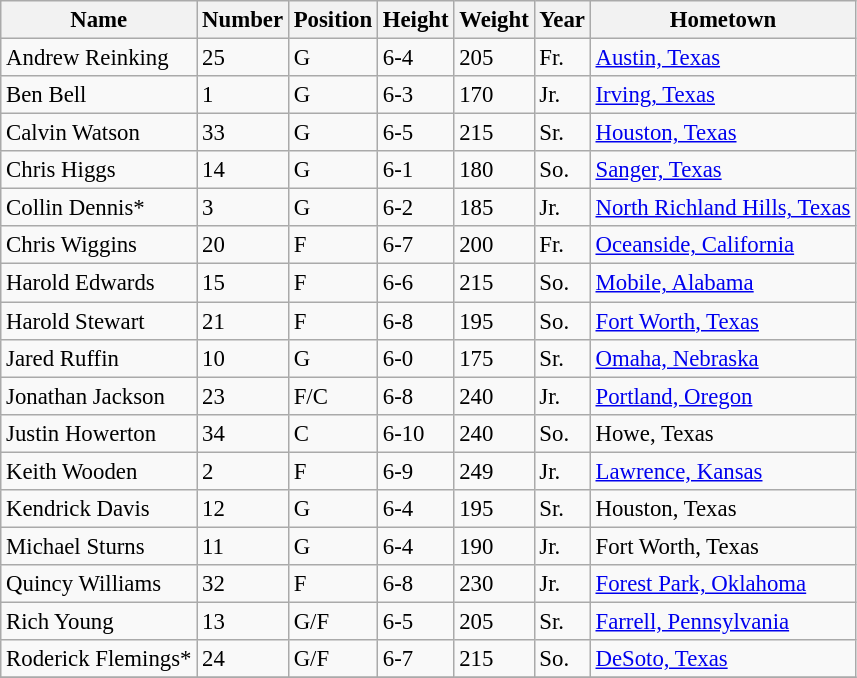<table class="wikitable" style="font-size: 95%;">
<tr>
<th>Name</th>
<th>Number</th>
<th>Position</th>
<th>Height</th>
<th>Weight</th>
<th>Year</th>
<th>Hometown</th>
</tr>
<tr>
<td>Andrew Reinking</td>
<td>25</td>
<td>G</td>
<td>6-4</td>
<td>205</td>
<td>Fr.</td>
<td><a href='#'>Austin, Texas</a></td>
</tr>
<tr>
<td>Ben Bell</td>
<td>1</td>
<td>G</td>
<td>6-3</td>
<td>170</td>
<td>Jr.</td>
<td><a href='#'>Irving, Texas</a></td>
</tr>
<tr>
<td>Calvin Watson</td>
<td>33</td>
<td>G</td>
<td>6-5</td>
<td>215</td>
<td>Sr.</td>
<td><a href='#'>Houston, Texas</a></td>
</tr>
<tr>
<td>Chris Higgs</td>
<td>14</td>
<td>G</td>
<td>6-1</td>
<td>180</td>
<td>So.</td>
<td><a href='#'>Sanger, Texas</a></td>
</tr>
<tr>
<td>Collin Dennis*</td>
<td>3</td>
<td>G</td>
<td>6-2</td>
<td>185</td>
<td>Jr.</td>
<td><a href='#'>North Richland Hills, Texas</a></td>
</tr>
<tr>
<td>Chris Wiggins</td>
<td>20</td>
<td>F</td>
<td>6-7</td>
<td>200</td>
<td>Fr.</td>
<td><a href='#'>Oceanside, California</a></td>
</tr>
<tr>
<td>Harold Edwards</td>
<td>15</td>
<td>F</td>
<td>6-6</td>
<td>215</td>
<td>So.</td>
<td><a href='#'>Mobile, Alabama</a></td>
</tr>
<tr>
<td>Harold Stewart</td>
<td>21</td>
<td>F</td>
<td>6-8</td>
<td>195</td>
<td>So.</td>
<td><a href='#'>Fort Worth, Texas</a></td>
</tr>
<tr>
<td>Jared Ruffin</td>
<td>10</td>
<td>G</td>
<td>6-0</td>
<td>175</td>
<td>Sr.</td>
<td><a href='#'>Omaha, Nebraska</a></td>
</tr>
<tr>
<td>Jonathan Jackson</td>
<td>23</td>
<td>F/C</td>
<td>6-8</td>
<td>240</td>
<td>Jr.</td>
<td><a href='#'>Portland, Oregon</a></td>
</tr>
<tr>
<td>Justin Howerton</td>
<td>34</td>
<td>C</td>
<td>6-10</td>
<td>240</td>
<td>So.</td>
<td>Howe, Texas</td>
</tr>
<tr>
<td>Keith Wooden</td>
<td>2</td>
<td>F</td>
<td>6-9</td>
<td>249</td>
<td>Jr.</td>
<td><a href='#'>Lawrence, Kansas</a></td>
</tr>
<tr>
<td>Kendrick Davis</td>
<td>12</td>
<td>G</td>
<td>6-4</td>
<td>195</td>
<td>Sr.</td>
<td>Houston, Texas</td>
</tr>
<tr>
<td>Michael Sturns</td>
<td>11</td>
<td>G</td>
<td>6-4</td>
<td>190</td>
<td>Jr.</td>
<td>Fort Worth, Texas</td>
</tr>
<tr>
<td>Quincy Williams</td>
<td>32</td>
<td>F</td>
<td>6-8</td>
<td>230</td>
<td>Jr.</td>
<td><a href='#'>Forest Park, Oklahoma</a></td>
</tr>
<tr>
<td>Rich Young</td>
<td>13</td>
<td>G/F</td>
<td>6-5</td>
<td>205</td>
<td>Sr.</td>
<td><a href='#'>Farrell, Pennsylvania</a></td>
</tr>
<tr>
<td>Roderick Flemings*</td>
<td>24</td>
<td>G/F</td>
<td>6-7</td>
<td>215</td>
<td>So.</td>
<td><a href='#'>DeSoto, Texas</a></td>
</tr>
<tr>
</tr>
</table>
